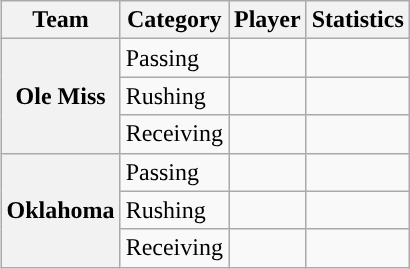<table class="wikitable" style="float:right">
<tr>
<th>Team</th>
<th>Category</th>
<th>Player</th>
<th>Statistics</th>
</tr>
<tr>
<th rowspan=3>Ole Miss</th>
<td>Passing</td>
<td></td>
<td></td>
</tr>
<tr>
<td>Rushing</td>
<td></td>
<td></td>
</tr>
<tr>
<td>Receiving</td>
<td></td>
<td></td>
</tr>
<tr>
<th rowspan=3>Oklahoma</th>
<td>Passing</td>
<td></td>
<td></td>
</tr>
<tr>
<td>Rushing</td>
<td></td>
<td></td>
</tr>
<tr>
<td>Receiving</td>
<td></td>
<td></td>
</tr>
</table>
